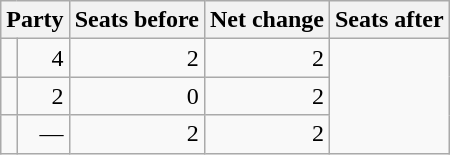<table class=wikitable style="text-align:right">
<tr>
<th colspan="2">Party</th>
<th>Seats before</th>
<th>Net change</th>
<th>Seats after</th>
</tr>
<tr>
<td></td>
<td>4</td>
<td> 2</td>
<td>2</td>
</tr>
<tr>
<td></td>
<td>2</td>
<td> 0</td>
<td>2</td>
</tr>
<tr>
<td></td>
<td>—</td>
<td> 2</td>
<td>2</td>
</tr>
</table>
